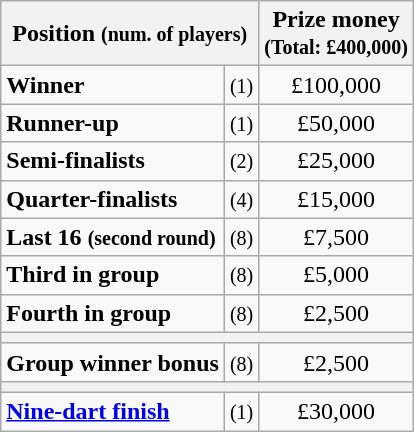<table class="wikitable">
<tr>
<th colspan=2>Position <small>(num. of players)</small></th>
<th>Prize money<br><small>(Total: £400,000)</small></th>
</tr>
<tr>
<td><strong>Winner</strong></td>
<td align=center><small>(1)</small></td>
<td align=center>£100,000</td>
</tr>
<tr>
<td><strong>Runner-up</strong></td>
<td align=center><small>(1)</small></td>
<td align=center>£50,000</td>
</tr>
<tr>
<td><strong>Semi-finalists</strong></td>
<td align=center><small>(2)</small></td>
<td align=center>£25,000</td>
</tr>
<tr>
<td><strong>Quarter-finalists</strong></td>
<td align=center><small>(4)</small></td>
<td align=center>£15,000</td>
</tr>
<tr>
<td><strong>Last 16 <small>(second round)</small></strong></td>
<td align=center><small>(8)</small></td>
<td align=center>£7,500</td>
</tr>
<tr>
<td><strong>Third in group</strong></td>
<td align=center><small>(8)</small></td>
<td align=center>£5,000</td>
</tr>
<tr>
<td><strong>Fourth in group</strong></td>
<td align=center><small>(8)</small></td>
<td align=center>£2,500</td>
</tr>
<tr>
<th colspan=3></th>
</tr>
<tr>
<td><strong>Group winner bonus</strong></td>
<td align=center><small>(8)</small></td>
<td align=center>£2,500</td>
</tr>
<tr>
<th colspan=3></th>
</tr>
<tr>
<td><strong><a href='#'>Nine-dart finish</a></strong></td>
<td align=center><small>(1)</small></td>
<td align=center>£30,000</td>
</tr>
</table>
